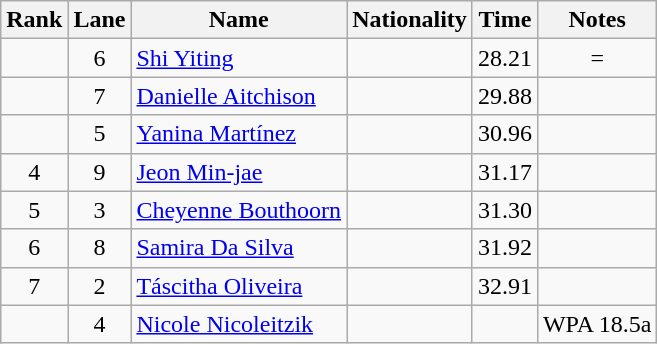<table class="wikitable sortable" style="text-align:center">
<tr>
<th>Rank</th>
<th>Lane</th>
<th>Name</th>
<th>Nationality</th>
<th>Time</th>
<th>Notes</th>
</tr>
<tr>
<td></td>
<td>6</td>
<td align="left"><a href='#'>Shi Yiting</a></td>
<td align="left"></td>
<td>28.21</td>
<td>=</td>
</tr>
<tr>
<td></td>
<td>7</td>
<td align="left"><a href='#'>Danielle Aitchison</a></td>
<td align="left"></td>
<td>29.88</td>
<td></td>
</tr>
<tr>
<td></td>
<td>5</td>
<td align="left"><a href='#'>Yanina Martínez</a></td>
<td align="left"></td>
<td>30.96</td>
<td></td>
</tr>
<tr>
<td>4</td>
<td>9</td>
<td align="left"><a href='#'>Jeon Min-jae</a></td>
<td align="left"></td>
<td>31.17</td>
<td></td>
</tr>
<tr>
<td>5</td>
<td>3</td>
<td align="left"><a href='#'>Cheyenne Bouthoorn</a></td>
<td align="left"></td>
<td>31.30</td>
<td></td>
</tr>
<tr>
<td>6</td>
<td>8</td>
<td align="left"><a href='#'>Samira Da Silva</a></td>
<td align="left"></td>
<td>31.92</td>
<td></td>
</tr>
<tr>
<td>7</td>
<td>2</td>
<td align="left"><a href='#'>Táscitha Oliveira</a></td>
<td align="left"></td>
<td>32.91</td>
<td></td>
</tr>
<tr>
<td></td>
<td>4</td>
<td align="left"><a href='#'>Nicole Nicoleitzik</a></td>
<td align="left"></td>
<td></td>
<td>WPA 18.5a</td>
</tr>
</table>
